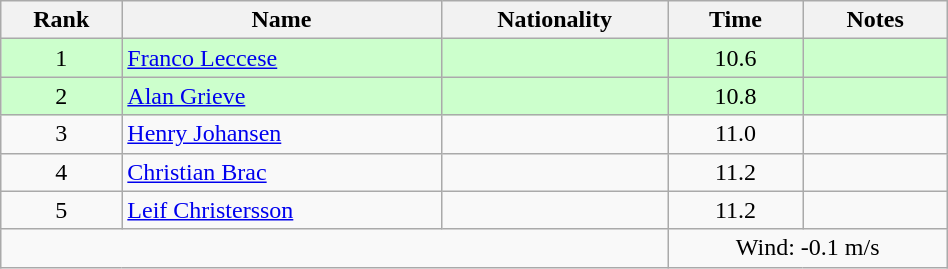<table class="wikitable sortable" style="text-align:center;width: 50%">
<tr>
<th>Rank</th>
<th>Name</th>
<th>Nationality</th>
<th>Time</th>
<th>Notes</th>
</tr>
<tr bgcolor=ccffcc>
<td>1</td>
<td align=left><a href='#'>Franco Leccese</a></td>
<td align=left></td>
<td>10.6</td>
<td></td>
</tr>
<tr bgcolor=ccffcc>
<td>2</td>
<td align=left><a href='#'>Alan Grieve</a></td>
<td align=left></td>
<td>10.8</td>
<td></td>
</tr>
<tr>
<td>3</td>
<td align=left><a href='#'>Henry Johansen</a></td>
<td align=left></td>
<td>11.0</td>
<td></td>
</tr>
<tr>
<td>4</td>
<td align=left><a href='#'>Christian Brac</a></td>
<td align=left></td>
<td>11.2</td>
<td></td>
</tr>
<tr>
<td>5</td>
<td align=left><a href='#'>Leif Christersson</a></td>
<td align=left></td>
<td>11.2</td>
<td></td>
</tr>
<tr>
<td colspan="3"></td>
<td colspan="2">Wind: -0.1 m/s</td>
</tr>
</table>
